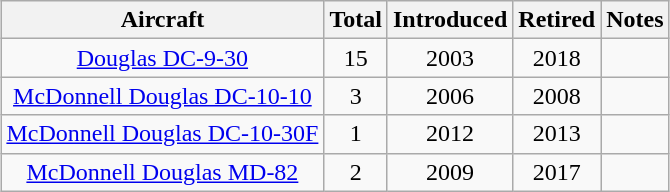<table class="wikitable sortable" style="border-collapse:collapse;text-align:center; margin: 1em auto;">
<tr>
<th>Aircraft</th>
<th>Total</th>
<th>Introduced</th>
<th>Retired</th>
<th>Notes</th>
</tr>
<tr>
<td><a href='#'>Douglas DC-9-30</a></td>
<td>15</td>
<td>2003</td>
<td>2018</td>
<td></td>
</tr>
<tr>
<td><a href='#'>McDonnell Douglas DC-10-10</a></td>
<td>3</td>
<td>2006</td>
<td>2008</td>
<td></td>
</tr>
<tr>
<td><a href='#'>McDonnell Douglas DC-10-30F</a></td>
<td>1</td>
<td>2012</td>
<td>2013</td>
<td></td>
</tr>
<tr>
<td><a href='#'>McDonnell Douglas MD-82</a></td>
<td>2</td>
<td>2009</td>
<td>2017</td>
<td></td>
</tr>
</table>
